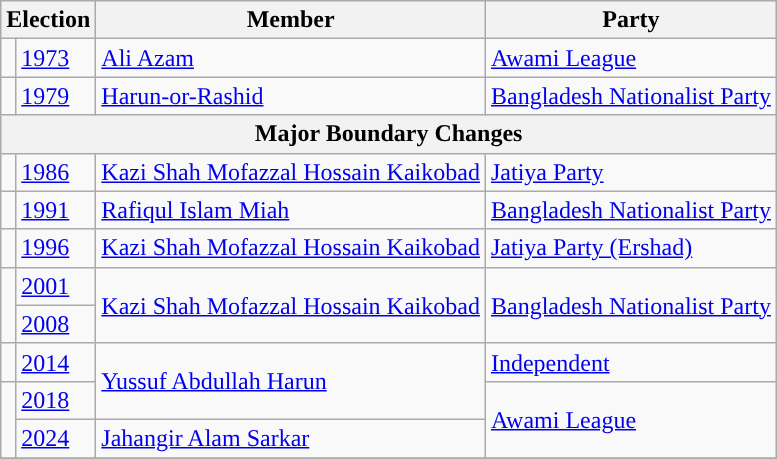<table class="wikitable">
<tr>
<th colspan="2">Election</th>
<th>Member</th>
<th>Party</th>
</tr>
<tr>
<td style="background-color:"></td>
<td><a href='#'>1973</a></td>
<td><a href='#'>Ali Azam</a></td>
<td><a href='#'>Awami League</a></td>
</tr>
<tr>
<td style="background-color:"></td>
<td><a href='#'>1979</a></td>
<td><a href='#'>Harun-or-Rashid</a></td>
<td><a href='#'>Bangladesh Nationalist Party</a></td>
</tr>
<tr>
<th colspan="4">Major Boundary Changes</th>
</tr>
<tr>
<td style="background-color:"></td>
<td><a href='#'>1986</a></td>
<td><a href='#'>Kazi Shah Mofazzal Hossain Kaikobad</a></td>
<td><a href='#'>Jatiya Party</a></td>
</tr>
<tr>
<td style="background-color:"></td>
<td><a href='#'>1991</a></td>
<td><a href='#'>Rafiqul Islam Miah</a></td>
<td><a href='#'>Bangladesh Nationalist Party</a></td>
</tr>
<tr>
<td style="background-color:"></td>
<td><a href='#'>1996</a></td>
<td><a href='#'>Kazi Shah Mofazzal Hossain Kaikobad</a></td>
<td><a href='#'>Jatiya Party (Ershad)</a></td>
</tr>
<tr>
<td rowspan="2" style="background-color:"></td>
<td><a href='#'>2001</a></td>
<td rowspan="2"><a href='#'>Kazi Shah Mofazzal Hossain Kaikobad</a></td>
<td rowspan="2"><a href='#'>Bangladesh Nationalist Party</a></td>
</tr>
<tr>
<td><a href='#'>2008</a></td>
</tr>
<tr>
<td style="background-color:"></td>
<td><a href='#'>2014</a></td>
<td rowspan="2"><a href='#'>Yussuf Abdullah Harun</a></td>
<td><a href='#'>Independent</a></td>
</tr>
<tr>
<td rowspan="2" style="background-color:"></td>
<td><a href='#'>2018</a></td>
<td rowspan="2"><a href='#'>Awami League</a></td>
</tr>
<tr>
<td><a href='#'>2024</a></td>
<td><a href='#'>Jahangir Alam Sarkar</a></td>
</tr>
<tr>
</tr>
</table>
